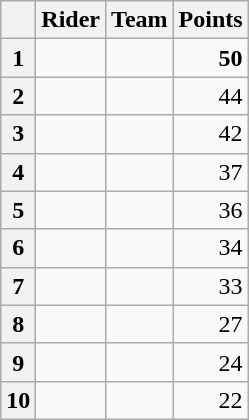<table class="wikitable">
<tr>
<th></th>
<th>Rider</th>
<th>Team</th>
<th>Points</th>
</tr>
<tr>
<th>1</th>
<td><strong></strong></td>
<td><strong></strong></td>
<td align=right><strong>50</strong></td>
</tr>
<tr>
<th>2</th>
<td></td>
<td></td>
<td align=right>44</td>
</tr>
<tr>
<th>3</th>
<td></td>
<td></td>
<td align=right>42</td>
</tr>
<tr>
<th>4</th>
<td></td>
<td></td>
<td align=right>37</td>
</tr>
<tr>
<th>5</th>
<td></td>
<td></td>
<td align=right>36</td>
</tr>
<tr>
<th>6</th>
<td></td>
<td></td>
<td align=right>34</td>
</tr>
<tr>
<th>7</th>
<td></td>
<td></td>
<td align=right>33</td>
</tr>
<tr>
<th>8</th>
<td></td>
<td></td>
<td align=right>27</td>
</tr>
<tr>
<th>9</th>
<td></td>
<td></td>
<td align=right>24</td>
</tr>
<tr>
<th>10</th>
<td></td>
<td></td>
<td align=right>22</td>
</tr>
</table>
